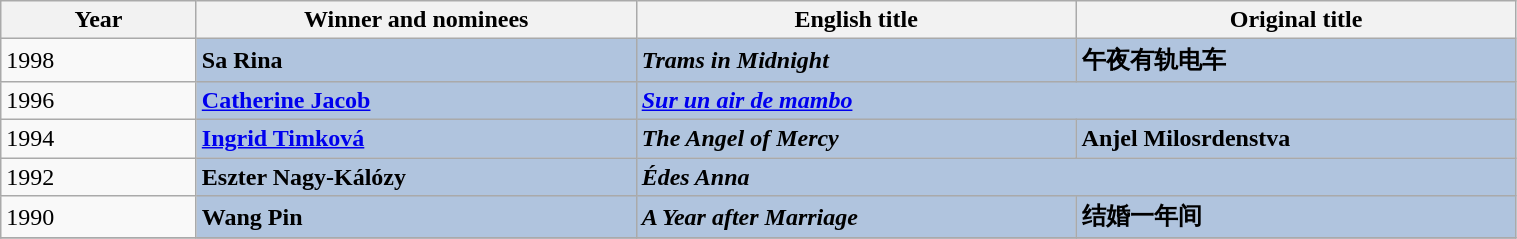<table class="wikitable" width="80%">
<tr>
<th width="8%"><strong>Year</strong></th>
<th width="18%"><strong>Winner and nominees</strong></th>
<th width="18%"><strong>English title</strong></th>
<th width="18%"><strong>Original title</strong></th>
</tr>
<tr>
<td rowspan=1>1998</td>
<td style="background:#B0C4DE;"><strong>Sa Rina</strong></td>
<td style="background:#B0C4DE;"><strong><em>Trams in Midnight</em></strong></td>
<td style="background:#B0C4DE;"><strong>午夜有轨电车</strong></td>
</tr>
<tr>
<td rowspan=1>1996</td>
<td style="background:#B0C4DE;"><strong><a href='#'>Catherine Jacob</a></strong></td>
<td colspan=2 style="background:#B0C4DE;"><strong><em><a href='#'>Sur un air de mambo</a></em></strong></td>
</tr>
<tr>
<td rowspan=1>1994</td>
<td style="background:#B0C4DE;"><strong><a href='#'>Ingrid Timková</a></strong></td>
<td style="background:#B0C4DE;"><strong><em>The Angel of Mercy</em></strong></td>
<td style="background:#B0C4DE;"><strong>Anjel Milosrdenstva</strong></td>
</tr>
<tr>
<td rowspan=1>1992</td>
<td style="background:#B0C4DE;"><strong>Eszter Nagy-Kálózy</strong></td>
<td colspan=2 style="background:#B0C4DE;"><strong><em>Édes Anna</em></strong></td>
</tr>
<tr>
<td rowspan=1>1990</td>
<td style="background:#B0C4DE;"><strong>Wang Pin</strong></td>
<td style="background:#B0C4DE;"><strong><em>A Year after Marriage</em></strong></td>
<td style="background:#B0C4DE;"><strong>结婚一年间</strong></td>
</tr>
<tr>
</tr>
</table>
